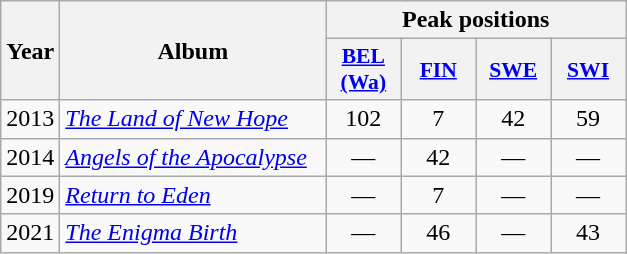<table class="wikitable">
<tr>
<th align="center" rowspan="2" width="10">Year</th>
<th align="center" rowspan="2" width="170">Album</th>
<th align="center" colspan="4" width="30">Peak positions</th>
</tr>
<tr>
<th scope="col" style="width:3em;font-size:90%;"><a href='#'>BEL (Wa)</a><br></th>
<th scope="col" style="width:3em;font-size:90%;"><a href='#'>FIN</a><br></th>
<th scope="col" style="width:3em;font-size:90%;"><a href='#'>SWE</a><br></th>
<th scope="col" style="width:3em;font-size:90%;"><a href='#'>SWI</a><br></th>
</tr>
<tr>
<td style="text-align:center;">2013</td>
<td><em><a href='#'>The Land of New Hope</a></em></td>
<td style="text-align:center;">102</td>
<td style="text-align:center;">7</td>
<td style="text-align:center;">42</td>
<td style="text-align:center;">59</td>
</tr>
<tr>
<td style="text-align:center;">2014</td>
<td><em><a href='#'>Angels of the Apocalypse</a></em></td>
<td style="text-align:center;">—</td>
<td style="text-align:center;">42</td>
<td style="text-align:center;">—</td>
<td style="text-align:center;">—</td>
</tr>
<tr>
<td style="text-align:center;">2019</td>
<td><em><a href='#'>Return to Eden</a></em></td>
<td style="text-align:center;">—</td>
<td style="text-align:center;">7</td>
<td style="text-align:center;">—</td>
<td style="text-align:center;">—</td>
</tr>
<tr>
<td style="text-align:center;">2021</td>
<td><em><a href='#'>The Enigma Birth</a></em></td>
<td style="text-align:center;">—</td>
<td style="text-align:center;">46<br></td>
<td style="text-align:center;">—</td>
<td style="text-align:center;">43</td>
</tr>
</table>
